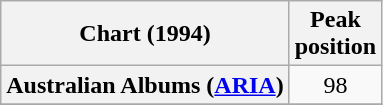<table class="wikitable sortable plainrowheaders" style="text-align:center">
<tr>
<th scope="col">Chart (1994)</th>
<th scope="col">Peak<br>position</th>
</tr>
<tr>
<th scope="row">Australian Albums (<a href='#'>ARIA</a>)</th>
<td>98</td>
</tr>
<tr>
</tr>
</table>
